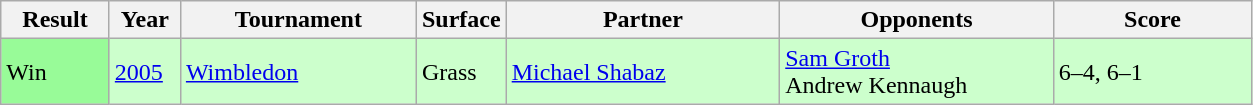<table class="sortable wikitable">
<tr>
<th style="width:65px;">Result</th>
<th style="width:40px;">Year</th>
<th style="width:150px;">Tournament</th>
<th style="width:50px;">Surface</th>
<th style="width:175px;">Partner</th>
<th style="width:175px;">Opponents</th>
<th style="width:125px;" class="unsortable">Score</th>
</tr>
<tr style="background:#ccffcc;">
<td style="background:#98fb98;">Win</td>
<td><a href='#'>2005</a></td>
<td><a href='#'>Wimbledon</a></td>
<td>Grass</td>
<td> <a href='#'>Michael Shabaz</a></td>
<td> <a href='#'>Sam Groth</a> <br>  Andrew Kennaugh</td>
<td>6–4, 6–1</td>
</tr>
</table>
